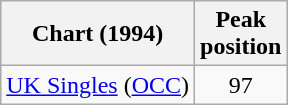<table class="wikitable sortable">
<tr>
<th>Chart (1994)</th>
<th>Peak<br>position</th>
</tr>
<tr>
<td align="left"><a href='#'>UK Singles</a> (<a href='#'>OCC</a>)</td>
<td style="text-align:center;">97</td>
</tr>
</table>
